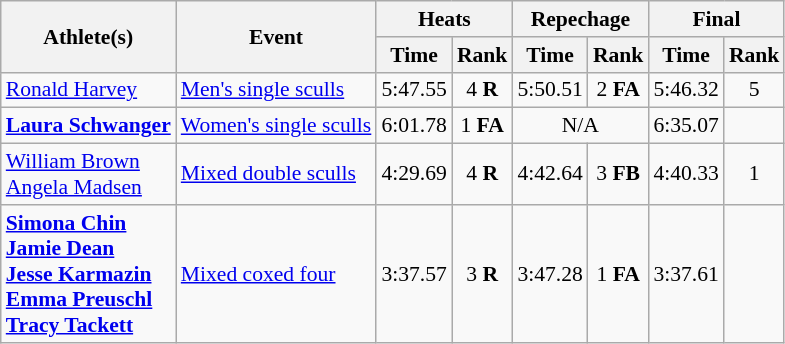<table class="wikitable" style="font-size:90%">
<tr>
<th rowspan="2">Athlete(s)</th>
<th rowspan="2">Event</th>
<th colspan="2">Heats</th>
<th colspan="2">Repechage</th>
<th colspan="2">Final</th>
</tr>
<tr>
<th>Time</th>
<th>Rank</th>
<th>Time</th>
<th>Rank</th>
<th>Time</th>
<th>Rank</th>
</tr>
<tr>
<td><a href='#'>Ronald Harvey</a></td>
<td><a href='#'>Men's single sculls</a></td>
<td align="center">5:47.55</td>
<td align="center">4 <strong>R</strong></td>
<td align="center">5:50.51</td>
<td align="center">2 <strong>FA</strong></td>
<td align="center">5:46.32</td>
<td align="center">5</td>
</tr>
<tr>
<td><strong><a href='#'>Laura Schwanger</a></strong></td>
<td><a href='#'>Women's single sculls</a></td>
<td align="center">6:01.78</td>
<td align="center">1 <strong>FA</strong></td>
<td colspan="2" align="center">N/A</td>
<td align="center">6:35.07</td>
<td align="center"></td>
</tr>
<tr>
<td><a href='#'>William Brown</a><br><a href='#'>Angela Madsen</a></td>
<td><a href='#'>Mixed double sculls</a></td>
<td align="center">4:29.69</td>
<td align="center">4 <strong>R</strong></td>
<td align="center">4:42.64</td>
<td align="center">3 <strong>FB</strong></td>
<td align="center">4:40.33</td>
<td align="center">1</td>
</tr>
<tr>
<td><strong><a href='#'>Simona Chin</a><br><a href='#'>Jamie Dean</a><br><a href='#'>Jesse Karmazin</a><br><a href='#'>Emma Preuschl</a><br><a href='#'>Tracy Tackett</a></strong></td>
<td><a href='#'>Mixed coxed four</a></td>
<td align="center">3:37.57</td>
<td align="center">3 <strong>R</strong></td>
<td align="center">3:47.28</td>
<td align="center">1 <strong>FA</strong></td>
<td align="center">3:37.61</td>
<td align="center"></td>
</tr>
</table>
